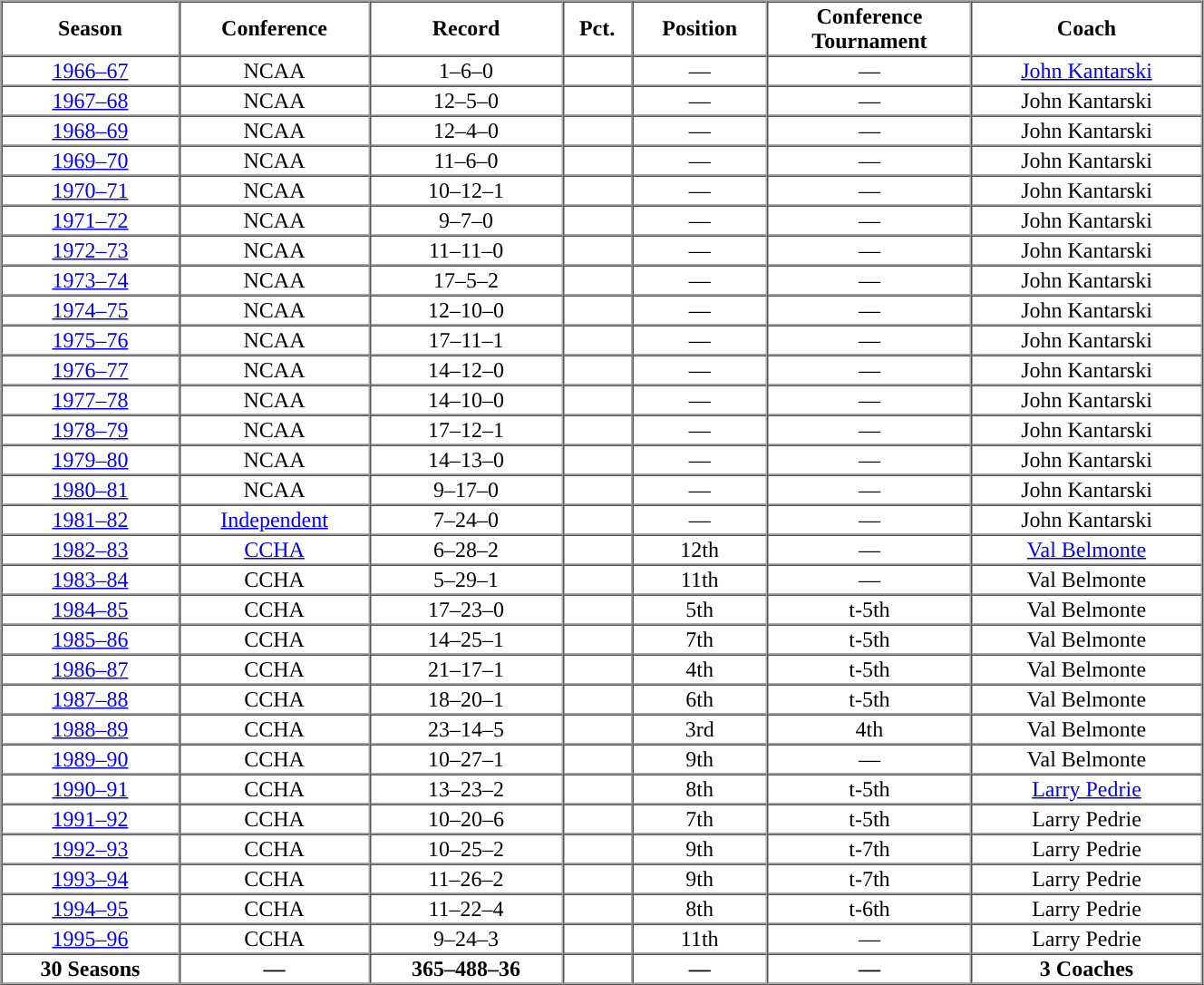<table cellpadding="1" border="1" cellspacing="0" width="70%">
<tr>
<th>Season</th>
<th>Conference</th>
<th>Record</th>
<th>Pct.</th>
<th>Position</th>
<th>Conference<br>Tournament</th>
<th>Coach</th>
</tr>
<tr align="center">
<td><a href='#'>1966–67</a></td>
<td>NCAA</td>
<td>1–6–0</td>
<td></td>
<td>—</td>
<td>—</td>
<td><a href='#'>John Kantarski</a></td>
</tr>
<tr align="center">
<td><a href='#'>1967–68</a></td>
<td>NCAA</td>
<td>12–5–0</td>
<td></td>
<td>—</td>
<td>—</td>
<td>John Kantarski</td>
</tr>
<tr align="center">
<td><a href='#'>1968–69</a></td>
<td>NCAA</td>
<td>12–4–0</td>
<td></td>
<td>—</td>
<td>—</td>
<td>John Kantarski</td>
</tr>
<tr align="center">
<td><a href='#'>1969–70</a></td>
<td>NCAA</td>
<td>11–6–0</td>
<td></td>
<td>—</td>
<td>—</td>
<td>John Kantarski</td>
</tr>
<tr align="center">
<td><a href='#'>1970–71</a></td>
<td>NCAA</td>
<td>10–12–1</td>
<td></td>
<td>—</td>
<td>—</td>
<td>John Kantarski</td>
</tr>
<tr align="center">
<td><a href='#'>1971–72</a></td>
<td>NCAA</td>
<td>9–7–0</td>
<td></td>
<td>—</td>
<td>—</td>
<td>John Kantarski</td>
</tr>
<tr align="center">
<td><a href='#'>1972–73</a></td>
<td>NCAA</td>
<td>11–11–0</td>
<td></td>
<td>—</td>
<td>—</td>
<td>John Kantarski</td>
</tr>
<tr align="center">
<td><a href='#'>1973–74</a></td>
<td>NCAA</td>
<td>17–5–2</td>
<td></td>
<td>—</td>
<td>—</td>
<td>John Kantarski</td>
</tr>
<tr align="center">
<td><a href='#'>1974–75</a></td>
<td>NCAA</td>
<td>12–10–0</td>
<td></td>
<td>—</td>
<td>—</td>
<td>John Kantarski</td>
</tr>
<tr align="center">
<td><a href='#'>1975–76</a></td>
<td>NCAA</td>
<td>17–11–1</td>
<td></td>
<td>—</td>
<td>—</td>
<td>John Kantarski</td>
</tr>
<tr align="center">
<td><a href='#'>1976–77</a></td>
<td>NCAA</td>
<td>14–12–0</td>
<td></td>
<td>—</td>
<td>—</td>
<td>John Kantarski</td>
</tr>
<tr align="center">
<td><a href='#'>1977–78</a></td>
<td>NCAA</td>
<td>14–10–0</td>
<td></td>
<td>—</td>
<td>—</td>
<td>John Kantarski</td>
</tr>
<tr align="center">
<td><a href='#'>1978–79</a></td>
<td>NCAA</td>
<td>17–12–1</td>
<td></td>
<td>—</td>
<td>—</td>
<td>John Kantarski</td>
</tr>
<tr align="center">
<td><a href='#'>1979–80</a></td>
<td>NCAA</td>
<td>14–13–0</td>
<td></td>
<td>—</td>
<td>—</td>
<td>John Kantarski</td>
</tr>
<tr align="center">
<td><a href='#'>1980–81</a></td>
<td>NCAA</td>
<td>9–17–0</td>
<td></td>
<td>—</td>
<td>—</td>
<td>John Kantarski</td>
</tr>
<tr align="center">
<td><a href='#'>1981–82</a></td>
<td><a href='#'>Independent</a></td>
<td>7–24–0</td>
<td></td>
<td>—</td>
<td>—</td>
<td>John Kantarski</td>
</tr>
<tr align="center">
<td><a href='#'>1982–83</a></td>
<td><a href='#'>CCHA</a></td>
<td>6–28–2</td>
<td></td>
<td>12th</td>
<td>—</td>
<td><a href='#'>Val Belmonte</a></td>
</tr>
<tr align="center">
<td><a href='#'>1983–84</a></td>
<td>CCHA</td>
<td>5–29–1</td>
<td></td>
<td>11th</td>
<td>—</td>
<td>Val Belmonte</td>
</tr>
<tr align="center">
<td><a href='#'>1984–85</a></td>
<td>CCHA</td>
<td>17–23–0</td>
<td></td>
<td>5th</td>
<td>t-5th</td>
<td>Val Belmonte</td>
</tr>
<tr align="center">
<td><a href='#'>1985–86</a></td>
<td>CCHA</td>
<td>14–25–1</td>
<td></td>
<td>7th</td>
<td>t-5th</td>
<td>Val Belmonte</td>
</tr>
<tr align="center">
<td><a href='#'>1986–87</a></td>
<td>CCHA</td>
<td>21–17–1</td>
<td></td>
<td>4th</td>
<td>t-5th</td>
<td>Val Belmonte</td>
</tr>
<tr align="center">
<td><a href='#'>1987–88</a></td>
<td>CCHA</td>
<td>18–20–1</td>
<td></td>
<td>6th</td>
<td>t-5th</td>
<td>Val Belmonte</td>
</tr>
<tr align="center">
<td><a href='#'>1988–89</a></td>
<td>CCHA</td>
<td>23–14–5</td>
<td></td>
<td>3rd</td>
<td>4th</td>
<td>Val Belmonte</td>
</tr>
<tr align="center">
<td><a href='#'>1989–90</a></td>
<td>CCHA</td>
<td>10–27–1</td>
<td></td>
<td>9th</td>
<td>—</td>
<td>Val Belmonte</td>
</tr>
<tr align="center">
<td><a href='#'>1990–91</a></td>
<td>CCHA</td>
<td>13–23–2</td>
<td></td>
<td>8th</td>
<td>t-5th</td>
<td><a href='#'>Larry Pedrie</a></td>
</tr>
<tr align="center">
<td><a href='#'>1991–92</a></td>
<td>CCHA</td>
<td>10–20–6</td>
<td></td>
<td>7th</td>
<td>t-5th</td>
<td>Larry Pedrie</td>
</tr>
<tr align="center">
<td><a href='#'>1992–93</a></td>
<td>CCHA</td>
<td>10–25–2</td>
<td></td>
<td>9th</td>
<td>t-7th</td>
<td>Larry Pedrie</td>
</tr>
<tr align="center">
<td><a href='#'>1993–94</a></td>
<td>CCHA</td>
<td>11–26–2</td>
<td></td>
<td>9th</td>
<td>t-7th</td>
<td>Larry Pedrie</td>
</tr>
<tr align="center">
<td><a href='#'>1994–95</a></td>
<td>CCHA</td>
<td>11–22–4</td>
<td></td>
<td>8th</td>
<td>t-6th</td>
<td>Larry Pedrie</td>
</tr>
<tr align="center">
<td><a href='#'>1995–96</a></td>
<td>CCHA</td>
<td>9–24–3</td>
<td></td>
<td>11th</td>
<td>—</td>
<td>Larry Pedrie</td>
</tr>
<tr align="center">
<th>30 Seasons</th>
<th>—</th>
<th>365–488–36</th>
<th></th>
<th>—</th>
<th>—</th>
<th>3 Coaches</th>
</tr>
</table>
